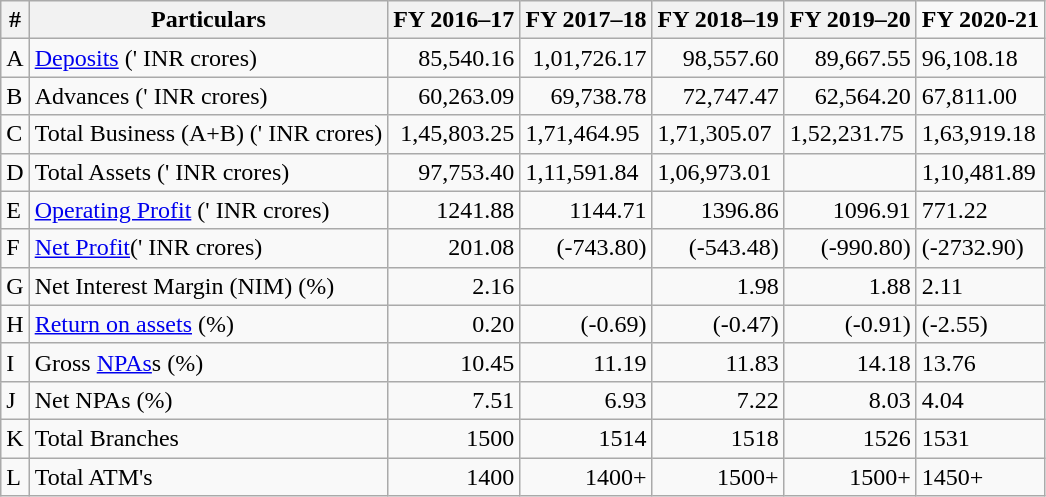<table class="wikitable">
<tr>
<th>#</th>
<th>Particulars</th>
<th>FY 2016–17</th>
<th>FY 2017–18</th>
<th>FY 2018–19</th>
<th>FY 2019–20</th>
<td><strong>FY  2020-21</strong></td>
</tr>
<tr>
<td>A</td>
<td><a href='#'>Deposits</a> (' INR crores)</td>
<td style="text-align:right;">85,540.16</td>
<td style="text-align:right;">1,01,726.17</td>
<td style="text-align:right;">98,557.60</td>
<td style="text-align:right;">89,667.55</td>
<td>96,108.18</td>
</tr>
<tr>
<td>B</td>
<td>Advances (' INR crores)</td>
<td style="text-align:right;">60,263.09</td>
<td style="text-align:right;">69,738.78</td>
<td style="text-align:right;">72,747.47</td>
<td style="text-align:right;">62,564.20</td>
<td>67,811.00</td>
</tr>
<tr>
<td>C</td>
<td>Total Business (A+B) (' INR crores)</td>
<td style="text-align:right;">1,45,803.25</td>
<td>1,71,464.95</td>
<td>1,71,305.07</td>
<td>1,52,231.75</td>
<td>1,63,919.18</td>
</tr>
<tr>
<td>D</td>
<td>Total Assets (' INR crores)</td>
<td style="text-align:right;">97,753.40</td>
<td>1,11,591.84</td>
<td>1,06,973.01</td>
<td></td>
<td>1,10,481.89</td>
</tr>
<tr>
<td>E</td>
<td><a href='#'>Operating Profit</a> (' INR crores)</td>
<td style="text-align:right;">1241.88</td>
<td style="text-align:right;">1144.71</td>
<td style="text-align:right;">1396.86</td>
<td style="text-align:right;">1096.91</td>
<td>771.22</td>
</tr>
<tr>
<td>F</td>
<td><a href='#'>Net Profit</a>(' INR crores)</td>
<td style="text-align:right;">201.08</td>
<td style="text-align:right;">(-743.80)</td>
<td style="text-align:right;">(-543.48)</td>
<td style="text-align:right;">(-990.80)</td>
<td>(-2732.90)</td>
</tr>
<tr>
<td>G</td>
<td>Net Interest Margin (NIM) (%)</td>
<td style="text-align:right;">2.16</td>
<td style="text-align:right;"></td>
<td style="text-align:right;">1.98</td>
<td style="text-align:right;">1.88</td>
<td>2.11</td>
</tr>
<tr>
<td>H</td>
<td><a href='#'>Return on assets</a> (%)</td>
<td style="text-align:right;">0.20</td>
<td style="text-align:right;">(-0.69)</td>
<td style="text-align:right;">(-0.47)</td>
<td style="text-align:right;">(-0.91)</td>
<td>(-2.55)</td>
</tr>
<tr>
<td>I</td>
<td>Gross <a href='#'>NPAs</a>s (%)</td>
<td style="text-align:right;">10.45</td>
<td style="text-align:right;">11.19</td>
<td style="text-align:right;">11.83</td>
<td style="text-align:right;">14.18</td>
<td>13.76</td>
</tr>
<tr>
<td>J</td>
<td>Net NPAs (%)</td>
<td style="text-align:right;">7.51</td>
<td style="text-align:right;">6.93</td>
<td style="text-align:right;">7.22</td>
<td style="text-align:right;">8.03</td>
<td>4.04</td>
</tr>
<tr>
<td>K</td>
<td>Total Branches</td>
<td style="text-align:right;">1500</td>
<td style="text-align:right;">1514</td>
<td style="text-align:right;">1518</td>
<td style="text-align:right;">1526</td>
<td>1531</td>
</tr>
<tr>
<td>L</td>
<td>Total ATM's</td>
<td style="text-align:right;">1400</td>
<td style="text-align:right;">1400+</td>
<td style="text-align:right;">1500+</td>
<td style="text-align:right;">1500+</td>
<td>1450+</td>
</tr>
</table>
